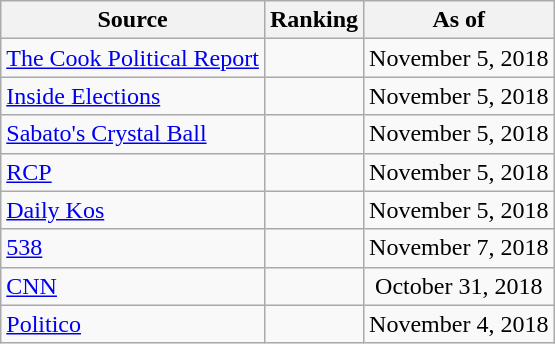<table class="wikitable" style="text-align:center">
<tr>
<th>Source</th>
<th>Ranking</th>
<th>As of</th>
</tr>
<tr>
<td align=left><a href='#'>The Cook Political Report</a></td>
<td></td>
<td>November 5, 2018</td>
</tr>
<tr>
<td align=left><a href='#'>Inside Elections</a></td>
<td></td>
<td>November 5, 2018</td>
</tr>
<tr>
<td align=left><a href='#'>Sabato's Crystal Ball</a></td>
<td></td>
<td>November 5, 2018</td>
</tr>
<tr>
<td align="left"><a href='#'>RCP</a></td>
<td></td>
<td>November 5, 2018</td>
</tr>
<tr>
<td align="left"><a href='#'>Daily Kos</a></td>
<td></td>
<td>November 5, 2018</td>
</tr>
<tr>
<td align="left"><a href='#'>538</a></td>
<td></td>
<td>November 7, 2018</td>
</tr>
<tr>
<td align="left"><a href='#'>CNN</a></td>
<td></td>
<td>October 31, 2018</td>
</tr>
<tr>
<td align="left"><a href='#'>Politico</a></td>
<td></td>
<td>November 4, 2018</td>
</tr>
</table>
